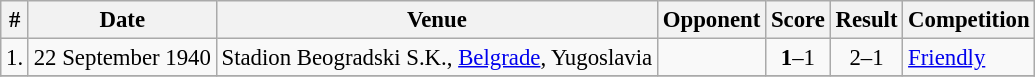<table class="wikitable" style="font-size: 95%;">
<tr>
<th>#</th>
<th>Date</th>
<th>Venue</th>
<th>Opponent</th>
<th>Score</th>
<th>Result</th>
<th>Competition</th>
</tr>
<tr>
<td>1.</td>
<td>22 September 1940</td>
<td>Stadion Beogradski S.K., <a href='#'>Belgrade</a>, Yugoslavia</td>
<td></td>
<td align=center><strong>1</strong>–1</td>
<td align=center>2–1</td>
<td><a href='#'>Friendly</a></td>
</tr>
<tr>
</tr>
</table>
